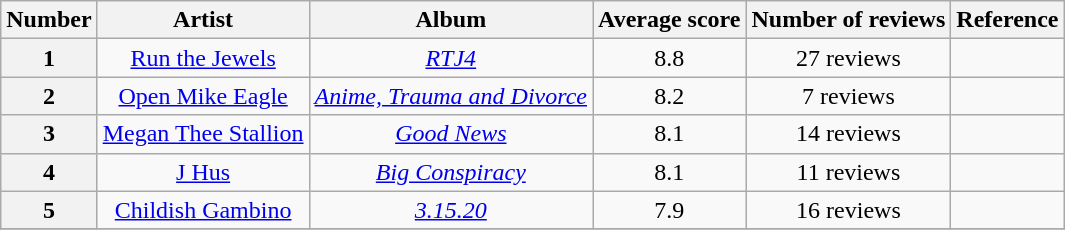<table class="wikitable" style="text-align:center;">
<tr>
<th scope="col">Number</th>
<th scope="col">Artist</th>
<th scope="col">Album</th>
<th scope="col">Average score</th>
<th scope="col">Number of reviews</th>
<th scope="col">Reference</th>
</tr>
<tr>
<th>1</th>
<td><a href='#'>Run the Jewels</a></td>
<td><em><a href='#'>RTJ4</a></em></td>
<td>8.8</td>
<td>27 reviews</td>
<td></td>
</tr>
<tr>
<th>2</th>
<td><a href='#'>Open Mike Eagle</a></td>
<td><em><a href='#'>Anime, Trauma and Divorce</a></em></td>
<td>8.2</td>
<td>7 reviews</td>
<td></td>
</tr>
<tr>
<th>3</th>
<td><a href='#'>Megan Thee Stallion</a></td>
<td><em><a href='#'>Good News</a></em></td>
<td>8.1</td>
<td>14 reviews</td>
<td></td>
</tr>
<tr>
<th>4</th>
<td><a href='#'>J Hus</a></td>
<td><em><a href='#'>Big Conspiracy</a></em></td>
<td>8.1</td>
<td>11 reviews</td>
<td></td>
</tr>
<tr>
<th>5</th>
<td><a href='#'>Childish Gambino</a></td>
<td><em><a href='#'>3.15.20</a></em></td>
<td>7.9</td>
<td>16 reviews</td>
<td></td>
</tr>
<tr>
</tr>
</table>
